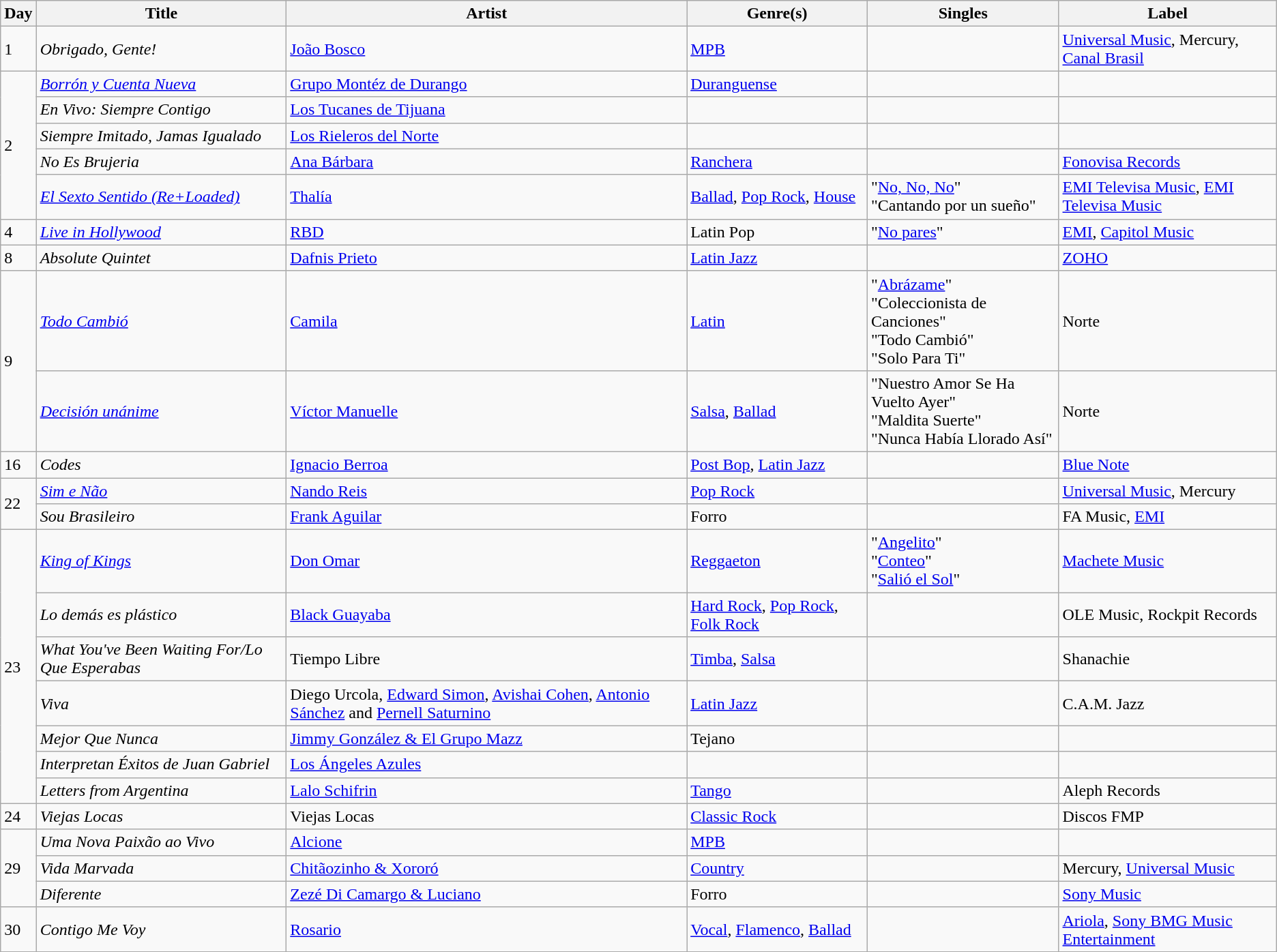<table class="wikitable sortable" style="text-align: left;">
<tr>
<th>Day</th>
<th>Title</th>
<th>Artist</th>
<th>Genre(s)</th>
<th>Singles</th>
<th>Label</th>
</tr>
<tr>
<td>1</td>
<td><em>Obrigado, Gente!</em></td>
<td><a href='#'>João Bosco</a></td>
<td><a href='#'>MPB</a></td>
<td></td>
<td><a href='#'>Universal Music</a>, Mercury, <a href='#'>Canal Brasil</a></td>
</tr>
<tr>
<td rowspan="5">2</td>
<td><em><a href='#'>Borrón y Cuenta Nueva</a></em></td>
<td><a href='#'>Grupo Montéz de Durango</a></td>
<td><a href='#'>Duranguense</a></td>
<td></td>
<td></td>
</tr>
<tr>
<td><em>En Vivo: Siempre Contigo</em></td>
<td><a href='#'>Los Tucanes de Tijuana</a></td>
<td></td>
<td></td>
<td></td>
</tr>
<tr>
<td><em>Siempre Imitado, Jamas Igualado</em></td>
<td><a href='#'>Los Rieleros del Norte</a></td>
<td></td>
<td></td>
<td></td>
</tr>
<tr>
<td><em>No Es Brujeria</em></td>
<td><a href='#'>Ana Bárbara</a></td>
<td><a href='#'>Ranchera</a></td>
<td></td>
<td><a href='#'>Fonovisa Records</a></td>
</tr>
<tr>
<td><em><a href='#'>El Sexto Sentido (Re+Loaded)</a></em></td>
<td><a href='#'>Thalía</a></td>
<td><a href='#'>Ballad</a>, <a href='#'>Pop Rock</a>, <a href='#'>House</a></td>
<td>"<a href='#'>No, No, No</a>"<br>"Cantando por un sueño"</td>
<td><a href='#'>EMI Televisa Music</a>, <a href='#'>EMI Televisa Music</a></td>
</tr>
<tr>
<td>4</td>
<td><em><a href='#'>Live in Hollywood</a></em></td>
<td><a href='#'>RBD</a></td>
<td>Latin Pop</td>
<td>"<a href='#'>No pares</a>"</td>
<td><a href='#'>EMI</a>, <a href='#'>Capitol Music</a></td>
</tr>
<tr>
<td>8</td>
<td><em>Absolute Quintet</em></td>
<td><a href='#'>Dafnis Prieto</a></td>
<td><a href='#'>Latin Jazz</a></td>
<td></td>
<td><a href='#'>ZOHO</a></td>
</tr>
<tr>
<td rowspan="2">9</td>
<td><em><a href='#'>Todo Cambió</a></em></td>
<td><a href='#'>Camila</a></td>
<td><a href='#'>Latin</a></td>
<td>"<a href='#'>Abrázame</a>"<br>"Coleccionista de Canciones"<br>"Todo Cambió"<br>"Solo Para Ti"</td>
<td>Norte</td>
</tr>
<tr>
<td><em><a href='#'>Decisión unánime</a></em></td>
<td><a href='#'>Víctor Manuelle</a></td>
<td><a href='#'>Salsa</a>, <a href='#'>Ballad</a></td>
<td>"Nuestro Amor Se Ha Vuelto Ayer"<br>"Maldita Suerte"<br>"Nunca Había Llorado Así"</td>
<td>Norte</td>
</tr>
<tr>
<td>16</td>
<td><em>Codes</em></td>
<td><a href='#'>Ignacio Berroa</a></td>
<td><a href='#'>Post Bop</a>, <a href='#'>Latin Jazz</a></td>
<td></td>
<td><a href='#'>Blue Note</a></td>
</tr>
<tr>
<td rowspan="2">22</td>
<td><em><a href='#'>Sim e Não</a></em></td>
<td><a href='#'>Nando Reis</a></td>
<td><a href='#'>Pop Rock</a></td>
<td></td>
<td><a href='#'>Universal Music</a>, Mercury</td>
</tr>
<tr>
<td><em>Sou Brasileiro</em></td>
<td><a href='#'>Frank Aguilar</a></td>
<td>Forro</td>
<td></td>
<td>FA Music, <a href='#'>EMI</a></td>
</tr>
<tr>
<td rowspan="7">23</td>
<td><em><a href='#'>King of Kings</a></em></td>
<td><a href='#'>Don Omar</a></td>
<td><a href='#'>Reggaeton</a></td>
<td>"<a href='#'>Angelito</a>"<br>"<a href='#'>Conteo</a>"<br>"<a href='#'>Salió el Sol</a>"</td>
<td><a href='#'>Machete Music</a></td>
</tr>
<tr>
<td><em>Lo demás es plástico</em></td>
<td><a href='#'>Black Guayaba</a></td>
<td><a href='#'>Hard Rock</a>, <a href='#'>Pop Rock</a>, <a href='#'>Folk Rock</a></td>
<td></td>
<td>OLE Music, Rockpit Records</td>
</tr>
<tr>
<td><em>What You've Been Waiting For/Lo Que Esperabas</em></td>
<td>Tiempo Libre</td>
<td><a href='#'>Timba</a>, <a href='#'>Salsa</a></td>
<td></td>
<td>Shanachie</td>
</tr>
<tr>
<td><em>Viva</em></td>
<td>Diego Urcola, <a href='#'>Edward Simon</a>, <a href='#'>Avishai Cohen</a>, <a href='#'>Antonio Sánchez</a> and <a href='#'>Pernell Saturnino</a></td>
<td><a href='#'>Latin Jazz</a></td>
<td></td>
<td>C.A.M. Jazz</td>
</tr>
<tr>
<td><em>Mejor Que Nunca</em></td>
<td><a href='#'>Jimmy González & El Grupo Mazz</a></td>
<td>Tejano</td>
<td></td>
<td></td>
</tr>
<tr>
<td><em> Interpretan Éxitos de Juan Gabriel</em></td>
<td><a href='#'>Los Ángeles Azules</a></td>
<td></td>
<td></td>
<td></td>
</tr>
<tr>
<td><em>Letters from Argentina</em></td>
<td><a href='#'>Lalo Schifrin</a></td>
<td><a href='#'>Tango</a></td>
<td></td>
<td>Aleph Records</td>
</tr>
<tr>
<td>24</td>
<td><em>Viejas Locas</em></td>
<td>Viejas Locas</td>
<td><a href='#'>Classic Rock</a></td>
<td></td>
<td>Discos FMP</td>
</tr>
<tr>
<td rowspan="3">29</td>
<td><em>Uma Nova Paixão ao Vivo</em></td>
<td><a href='#'>Alcione</a></td>
<td><a href='#'>MPB</a></td>
<td></td>
<td></td>
</tr>
<tr>
<td><em>Vida Marvada</em></td>
<td><a href='#'>Chitãozinho & Xororó</a></td>
<td><a href='#'>Country</a></td>
<td></td>
<td>Mercury, <a href='#'>Universal Music</a></td>
</tr>
<tr>
<td><em>Diferente</em></td>
<td><a href='#'>Zezé Di Camargo & Luciano</a></td>
<td>Forro</td>
<td></td>
<td><a href='#'>Sony Music</a></td>
</tr>
<tr>
<td>30</td>
<td><em>Contigo Me Voy</em></td>
<td><a href='#'>Rosario</a></td>
<td><a href='#'>Vocal</a>, <a href='#'>Flamenco</a>, <a href='#'>Ballad</a></td>
<td></td>
<td><a href='#'>Ariola</a>, <a href='#'>Sony BMG Music Entertainment</a></td>
</tr>
<tr>
</tr>
</table>
